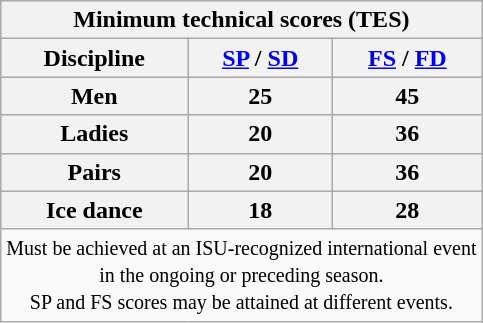<table class="wikitable">
<tr>
<th colspan=3 align=center>Minimum technical scores (TES)</th>
</tr>
<tr bgcolor=b0c4de align=center>
<th>Discipline</th>
<th><a href='#'>SP</a> / <a href='#'>SD</a></th>
<th><a href='#'>FS</a> / <a href='#'>FD</a></th>
</tr>
<tr>
<th>Men</th>
<th>25</th>
<th>45</th>
</tr>
<tr>
<th>Ladies</th>
<th>20</th>
<th>36</th>
</tr>
<tr>
<th>Pairs</th>
<th>20</th>
<th>36</th>
</tr>
<tr>
<th>Ice dance</th>
<th>18</th>
<th>28</th>
</tr>
<tr>
<td colspan=3 align=center><small> Must be achieved at an ISU-recognized international event <br> in the ongoing or preceding season. <br> SP and FS scores may be attained at different events. </small></td>
</tr>
</table>
